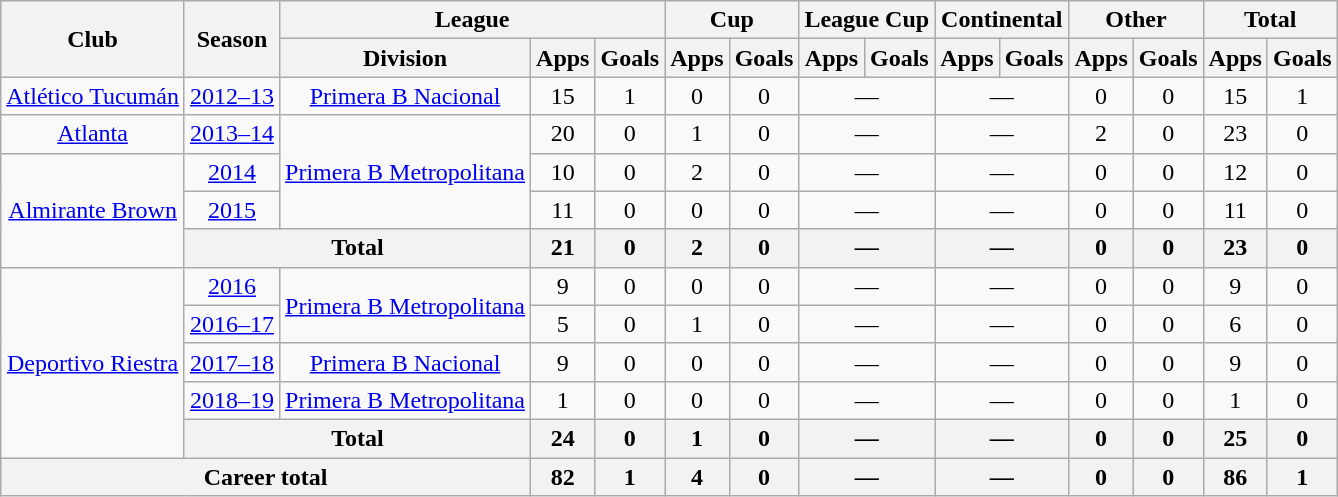<table class="wikitable" style="text-align:center">
<tr>
<th rowspan="2">Club</th>
<th rowspan="2">Season</th>
<th colspan="3">League</th>
<th colspan="2">Cup</th>
<th colspan="2">League Cup</th>
<th colspan="2">Continental</th>
<th colspan="2">Other</th>
<th colspan="2">Total</th>
</tr>
<tr>
<th>Division</th>
<th>Apps</th>
<th>Goals</th>
<th>Apps</th>
<th>Goals</th>
<th>Apps</th>
<th>Goals</th>
<th>Apps</th>
<th>Goals</th>
<th>Apps</th>
<th>Goals</th>
<th>Apps</th>
<th>Goals</th>
</tr>
<tr>
<td rowspan="1"><a href='#'>Atlético Tucumán</a></td>
<td><a href='#'>2012–13</a></td>
<td rowspan="1"><a href='#'>Primera B Nacional</a></td>
<td>15</td>
<td>1</td>
<td>0</td>
<td>0</td>
<td colspan="2">—</td>
<td colspan="2">—</td>
<td>0</td>
<td>0</td>
<td>15</td>
<td>1</td>
</tr>
<tr>
<td rowspan="1"><a href='#'>Atlanta</a></td>
<td><a href='#'>2013–14</a></td>
<td rowspan="3"><a href='#'>Primera B Metropolitana</a></td>
<td>20</td>
<td>0</td>
<td>1</td>
<td>0</td>
<td colspan="2">—</td>
<td colspan="2">—</td>
<td>2</td>
<td>0</td>
<td>23</td>
<td>0</td>
</tr>
<tr>
<td rowspan="3"><a href='#'>Almirante Brown</a></td>
<td><a href='#'>2014</a></td>
<td>10</td>
<td>0</td>
<td>2</td>
<td>0</td>
<td colspan="2">—</td>
<td colspan="2">—</td>
<td>0</td>
<td>0</td>
<td>12</td>
<td>0</td>
</tr>
<tr>
<td><a href='#'>2015</a></td>
<td>11</td>
<td>0</td>
<td>0</td>
<td>0</td>
<td colspan="2">—</td>
<td colspan="2">—</td>
<td>0</td>
<td>0</td>
<td>11</td>
<td>0</td>
</tr>
<tr>
<th colspan="2">Total</th>
<th>21</th>
<th>0</th>
<th>2</th>
<th>0</th>
<th colspan="2">—</th>
<th colspan="2">—</th>
<th>0</th>
<th>0</th>
<th>23</th>
<th>0</th>
</tr>
<tr>
<td rowspan="5"><a href='#'>Deportivo Riestra</a></td>
<td><a href='#'>2016</a></td>
<td rowspan="2"><a href='#'>Primera B Metropolitana</a></td>
<td>9</td>
<td>0</td>
<td>0</td>
<td>0</td>
<td colspan="2">—</td>
<td colspan="2">—</td>
<td>0</td>
<td>0</td>
<td>9</td>
<td>0</td>
</tr>
<tr>
<td><a href='#'>2016–17</a></td>
<td>5</td>
<td>0</td>
<td>1</td>
<td>0</td>
<td colspan="2">—</td>
<td colspan="2">—</td>
<td>0</td>
<td>0</td>
<td>6</td>
<td>0</td>
</tr>
<tr>
<td><a href='#'>2017–18</a></td>
<td rowspan="1"><a href='#'>Primera B Nacional</a></td>
<td>9</td>
<td>0</td>
<td>0</td>
<td>0</td>
<td colspan="2">—</td>
<td colspan="2">—</td>
<td>0</td>
<td>0</td>
<td>9</td>
<td>0</td>
</tr>
<tr>
<td><a href='#'>2018–19</a></td>
<td rowspan="1"><a href='#'>Primera B Metropolitana</a></td>
<td>1</td>
<td>0</td>
<td>0</td>
<td>0</td>
<td colspan="2">—</td>
<td colspan="2">—</td>
<td>0</td>
<td>0</td>
<td>1</td>
<td>0</td>
</tr>
<tr>
<th colspan="2">Total</th>
<th>24</th>
<th>0</th>
<th>1</th>
<th>0</th>
<th colspan="2">—</th>
<th colspan="2">—</th>
<th>0</th>
<th>0</th>
<th>25</th>
<th>0</th>
</tr>
<tr>
<th colspan="3">Career total</th>
<th>82</th>
<th>1</th>
<th>4</th>
<th>0</th>
<th colspan="2">—</th>
<th colspan="2">—</th>
<th>0</th>
<th>0</th>
<th>86</th>
<th>1</th>
</tr>
</table>
